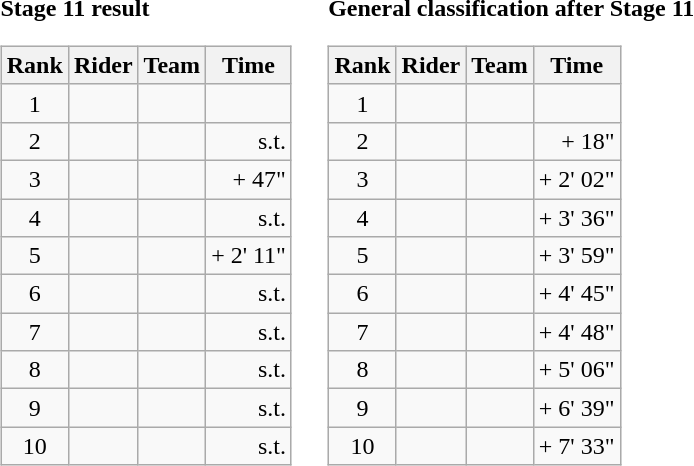<table>
<tr>
<td><strong>Stage 11 result</strong><br><table class="wikitable">
<tr>
<th scope="col">Rank</th>
<th scope="col">Rider</th>
<th scope="col">Team</th>
<th scope="col">Time</th>
</tr>
<tr>
<td style="text-align:center;">1</td>
<td></td>
<td></td>
<td style="text-align:right;"></td>
</tr>
<tr>
<td style="text-align:center;">2</td>
<td></td>
<td></td>
<td style="text-align:right;">s.t.</td>
</tr>
<tr>
<td style="text-align:center;">3</td>
<td></td>
<td></td>
<td style="text-align:right;">+ 47"</td>
</tr>
<tr>
<td style="text-align:center;">4</td>
<td></td>
<td></td>
<td style="text-align:right;">s.t.</td>
</tr>
<tr>
<td style="text-align:center;">5</td>
<td></td>
<td></td>
<td style="text-align:right;">+ 2' 11"</td>
</tr>
<tr>
<td style="text-align:center;">6</td>
<td></td>
<td></td>
<td style="text-align:right;">s.t.</td>
</tr>
<tr>
<td style="text-align:center;">7</td>
<td></td>
<td></td>
<td style="text-align:right;">s.t.</td>
</tr>
<tr>
<td style="text-align:center;">8</td>
<td></td>
<td></td>
<td style="text-align:right;">s.t.</td>
</tr>
<tr>
<td style="text-align:center;">9</td>
<td></td>
<td></td>
<td style="text-align:right;">s.t.</td>
</tr>
<tr>
<td style="text-align:center;">10</td>
<td></td>
<td></td>
<td style="text-align:right;">s.t.</td>
</tr>
</table>
</td>
<td></td>
<td><strong>General classification after Stage 11</strong><br><table class="wikitable">
<tr>
<th scope="col">Rank</th>
<th scope="col">Rider</th>
<th scope="col">Team</th>
<th scope="col">Time</th>
</tr>
<tr>
<td style="text-align:center;">1</td>
<td></td>
<td></td>
<td style="text-align:right;"></td>
</tr>
<tr>
<td style="text-align:center;">2</td>
<td></td>
<td></td>
<td style="text-align:right;">+ 18"</td>
</tr>
<tr>
<td style="text-align:center;">3</td>
<td></td>
<td></td>
<td style="text-align:right;">+ 2' 02"</td>
</tr>
<tr>
<td style="text-align:center;">4</td>
<td></td>
<td></td>
<td style="text-align:right;">+ 3' 36"</td>
</tr>
<tr>
<td style="text-align:center;">5</td>
<td></td>
<td></td>
<td style="text-align:right;">+ 3' 59"</td>
</tr>
<tr>
<td style="text-align:center;">6</td>
<td></td>
<td></td>
<td style="text-align:right;">+ 4' 45"</td>
</tr>
<tr>
<td style="text-align:center;">7</td>
<td></td>
<td></td>
<td style="text-align:right;">+ 4' 48"</td>
</tr>
<tr>
<td style="text-align:center;">8</td>
<td></td>
<td></td>
<td style="text-align:right;">+ 5' 06"</td>
</tr>
<tr>
<td style="text-align:center;">9</td>
<td></td>
<td></td>
<td style="text-align:right;">+ 6' 39"</td>
</tr>
<tr>
<td style="text-align:center;">10</td>
<td></td>
<td></td>
<td style="text-align:right;">+ 7' 33"</td>
</tr>
</table>
</td>
</tr>
</table>
